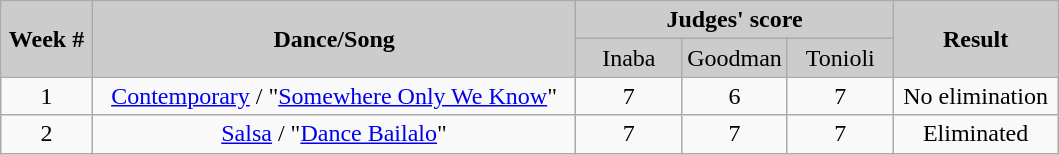<table class="wikitable" style="text-align:center">
<tr>
<th rowspan="2" style="background:#ccc;">Week #</th>
<th rowspan="2" style="background:#ccc;">Dance/Song</th>
<th colspan="3" style="background:#ccc;">Judges' score</th>
<th rowspan="2" style="background:#ccc;">Result</th>
</tr>
<tr style="background:#ccc;">
<td style="width:10%;">Inaba</td>
<td style="width:10%;">Goodman</td>
<td style="width:10%;">Tonioli</td>
</tr>
<tr>
<td>1</td>
<td><a href='#'>Contemporary</a> / "<a href='#'>Somewhere Only We Know</a>"</td>
<td>7</td>
<td>6</td>
<td>7</td>
<td>No elimination</td>
</tr>
<tr>
<td>2</td>
<td><a href='#'>Salsa</a> / "<a href='#'>Dance Bailalo</a>"</td>
<td>7</td>
<td>7</td>
<td>7</td>
<td>Eliminated</td>
</tr>
</table>
